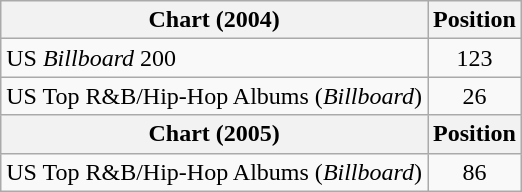<table class="wikitable">
<tr>
<th>Chart (2004)</th>
<th>Position</th>
</tr>
<tr>
<td>US <em>Billboard</em> 200</td>
<td style="text-align:center">123</td>
</tr>
<tr>
<td>US Top R&B/Hip-Hop Albums (<em>Billboard</em>)</td>
<td style="text-align:center">26</td>
</tr>
<tr>
<th>Chart (2005)</th>
<th>Position</th>
</tr>
<tr>
<td>US Top R&B/Hip-Hop Albums (<em>Billboard</em>)</td>
<td style="text-align:center">86</td>
</tr>
</table>
